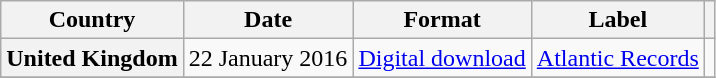<table class="wikitable sortable plainrowheaders">
<tr>
<th scope="col">Country</th>
<th scope="col">Date</th>
<th scope="col">Format</th>
<th scope="col">Label</th>
<th scope="col"></th>
</tr>
<tr>
<th scope="row">United Kingdom</th>
<td>22 January 2016</td>
<td><a href='#'>Digital download</a></td>
<td rowspan="1"><a href='#'>Atlantic Records</a></td>
<td></td>
</tr>
<tr>
</tr>
</table>
